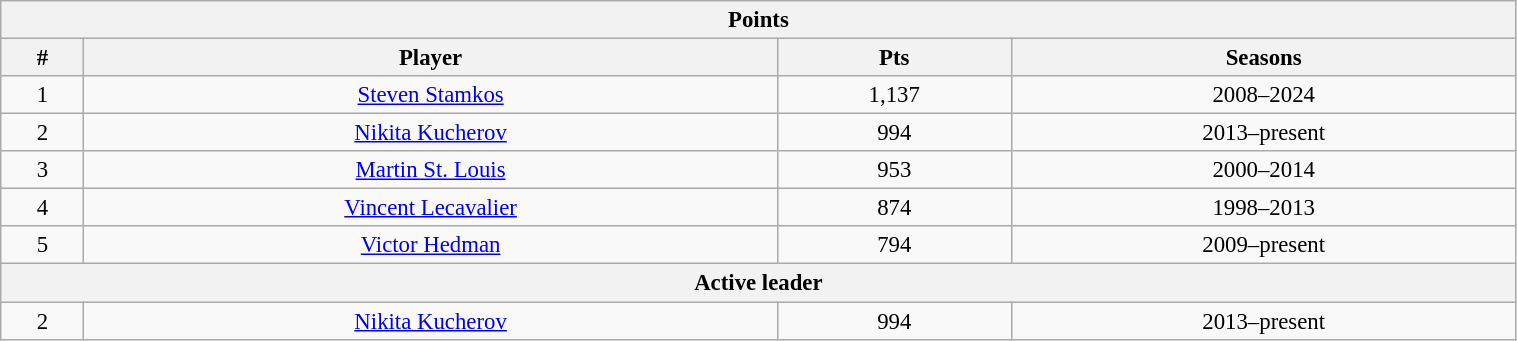<table class="wikitable" style="text-align: center; font-size: 95%" width="80%">
<tr>
<th colspan="4">Points</th>
</tr>
<tr>
<th>#</th>
<th>Player</th>
<th>Pts</th>
<th>Seasons</th>
</tr>
<tr>
<td>1</td>
<td><a href='#'>Steven Stamkos</a></td>
<td>1,137</td>
<td>2008–2024</td>
</tr>
<tr>
<td>2</td>
<td><a href='#'>Nikita Kucherov</a></td>
<td>994</td>
<td>2013–present</td>
</tr>
<tr>
<td>3</td>
<td><a href='#'>Martin St. Louis</a></td>
<td>953</td>
<td>2000–2014</td>
</tr>
<tr>
<td>4</td>
<td><a href='#'>Vincent Lecavalier</a></td>
<td>874</td>
<td>1998–2013</td>
</tr>
<tr>
<td>5</td>
<td><a href='#'>Victor Hedman</a></td>
<td>794</td>
<td>2009–present</td>
</tr>
<tr>
<th colspan="4">Active leader</th>
</tr>
<tr>
<td>2</td>
<td><a href='#'>Nikita Kucherov</a></td>
<td>994</td>
<td>2013–present</td>
</tr>
</table>
